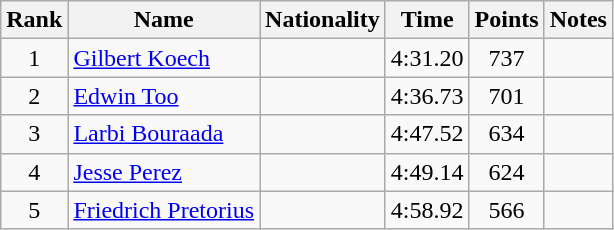<table class="wikitable sortable" style="text-align:center">
<tr>
<th>Rank</th>
<th>Name</th>
<th>Nationality</th>
<th>Time</th>
<th>Points</th>
<th>Notes</th>
</tr>
<tr>
<td>1</td>
<td align="left"><a href='#'>Gilbert Koech</a></td>
<td align=left></td>
<td>4:31.20</td>
<td>737</td>
<td></td>
</tr>
<tr>
<td>2</td>
<td align="left"><a href='#'>Edwin Too</a></td>
<td align=left></td>
<td>4:36.73</td>
<td>701</td>
<td></td>
</tr>
<tr>
<td>3</td>
<td align="left"><a href='#'>Larbi Bouraada</a></td>
<td align=left></td>
<td>4:47.52</td>
<td>634</td>
<td></td>
</tr>
<tr>
<td>4</td>
<td align="left"><a href='#'>Jesse Perez</a></td>
<td align=left></td>
<td>4:49.14</td>
<td>624</td>
<td></td>
</tr>
<tr>
<td>5</td>
<td align="left"><a href='#'>Friedrich Pretorius</a></td>
<td align=left></td>
<td>4:58.92</td>
<td>566</td>
<td></td>
</tr>
</table>
